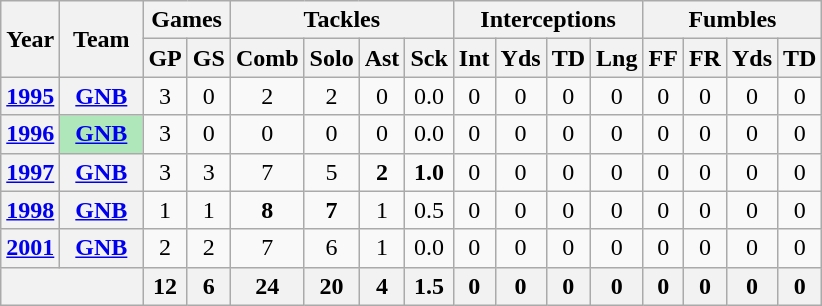<table class="wikitable" style="text-align:center">
<tr>
<th rowspan="2">Year</th>
<th rowspan="2">Team</th>
<th colspan="2">Games</th>
<th colspan="4">Tackles</th>
<th colspan="4">Interceptions</th>
<th colspan="4">Fumbles</th>
</tr>
<tr>
<th>GP</th>
<th>GS</th>
<th>Comb</th>
<th>Solo</th>
<th>Ast</th>
<th>Sck</th>
<th>Int</th>
<th>Yds</th>
<th>TD</th>
<th>Lng</th>
<th>FF</th>
<th>FR</th>
<th>Yds</th>
<th>TD</th>
</tr>
<tr>
<th><a href='#'>1995</a></th>
<th><a href='#'>GNB</a></th>
<td>3</td>
<td>0</td>
<td>2</td>
<td>2</td>
<td>0</td>
<td>0.0</td>
<td>0</td>
<td>0</td>
<td>0</td>
<td>0</td>
<td>0</td>
<td>0</td>
<td>0</td>
<td>0</td>
</tr>
<tr>
<th><a href='#'>1996</a></th>
<th style="background:#afe6ba; width:3em;"><a href='#'>GNB</a></th>
<td>3</td>
<td>0</td>
<td>0</td>
<td>0</td>
<td>0</td>
<td>0.0</td>
<td>0</td>
<td>0</td>
<td>0</td>
<td>0</td>
<td>0</td>
<td>0</td>
<td>0</td>
<td>0</td>
</tr>
<tr>
<th><a href='#'>1997</a></th>
<th><a href='#'>GNB</a></th>
<td>3</td>
<td>3</td>
<td>7</td>
<td>5</td>
<td><strong>2</strong></td>
<td><strong>1.0</strong></td>
<td>0</td>
<td>0</td>
<td>0</td>
<td>0</td>
<td>0</td>
<td>0</td>
<td>0</td>
<td>0</td>
</tr>
<tr>
<th><a href='#'>1998</a></th>
<th><a href='#'>GNB</a></th>
<td>1</td>
<td>1</td>
<td><strong>8</strong></td>
<td><strong>7</strong></td>
<td>1</td>
<td>0.5</td>
<td>0</td>
<td>0</td>
<td>0</td>
<td>0</td>
<td>0</td>
<td>0</td>
<td>0</td>
<td>0</td>
</tr>
<tr>
<th><a href='#'>2001</a></th>
<th><a href='#'>GNB</a></th>
<td>2</td>
<td>2</td>
<td>7</td>
<td>6</td>
<td>1</td>
<td>0.0</td>
<td>0</td>
<td>0</td>
<td>0</td>
<td>0</td>
<td>0</td>
<td>0</td>
<td>0</td>
<td>0</td>
</tr>
<tr>
<th colspan="2"></th>
<th>12</th>
<th>6</th>
<th>24</th>
<th>20</th>
<th>4</th>
<th>1.5</th>
<th>0</th>
<th>0</th>
<th>0</th>
<th>0</th>
<th>0</th>
<th>0</th>
<th>0</th>
<th>0</th>
</tr>
</table>
